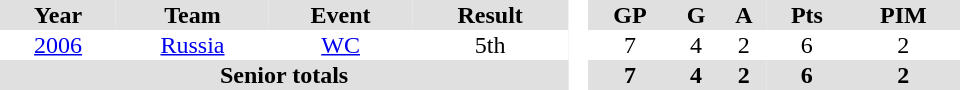<table border="0" cellpadding="1" cellspacing="0" style="text-align:center; width:40em">
<tr ALIGN="center" bgcolor="#e0e0e0">
<th>Year</th>
<th>Team</th>
<th>Event</th>
<th>Result</th>
<th rowspan="99" bgcolor="#ffffff"> </th>
<th>GP</th>
<th>G</th>
<th>A</th>
<th>Pts</th>
<th>PIM</th>
</tr>
<tr>
<td><a href='#'>2006</a></td>
<td><a href='#'>Russia</a></td>
<td><a href='#'>WC</a></td>
<td>5th</td>
<td>7</td>
<td>4</td>
<td>2</td>
<td>6</td>
<td>2</td>
</tr>
<tr bgcolor="#e0e0e0">
<th colspan="4">Senior totals</th>
<th>7</th>
<th>4</th>
<th>2</th>
<th>6</th>
<th>2</th>
</tr>
</table>
